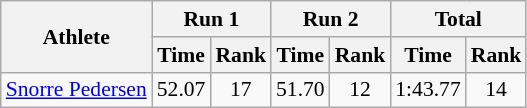<table class="wikitable"  border="1" style="font-size:90%">
<tr>
<th rowspan="2">Athlete</th>
<th colspan="2">Run 1</th>
<th colspan="2">Run 2</th>
<th colspan="2">Total</th>
</tr>
<tr>
<th>Time</th>
<th>Rank</th>
<th>Time</th>
<th>Rank</th>
<th>Time</th>
<th>Rank</th>
</tr>
<tr>
<td><a href='#'>Snorre Pedersen</a></td>
<td align="center">52.07</td>
<td align="center">17</td>
<td align="center">51.70</td>
<td align="center">12</td>
<td align="center">1:43.77</td>
<td align="center">14</td>
</tr>
</table>
